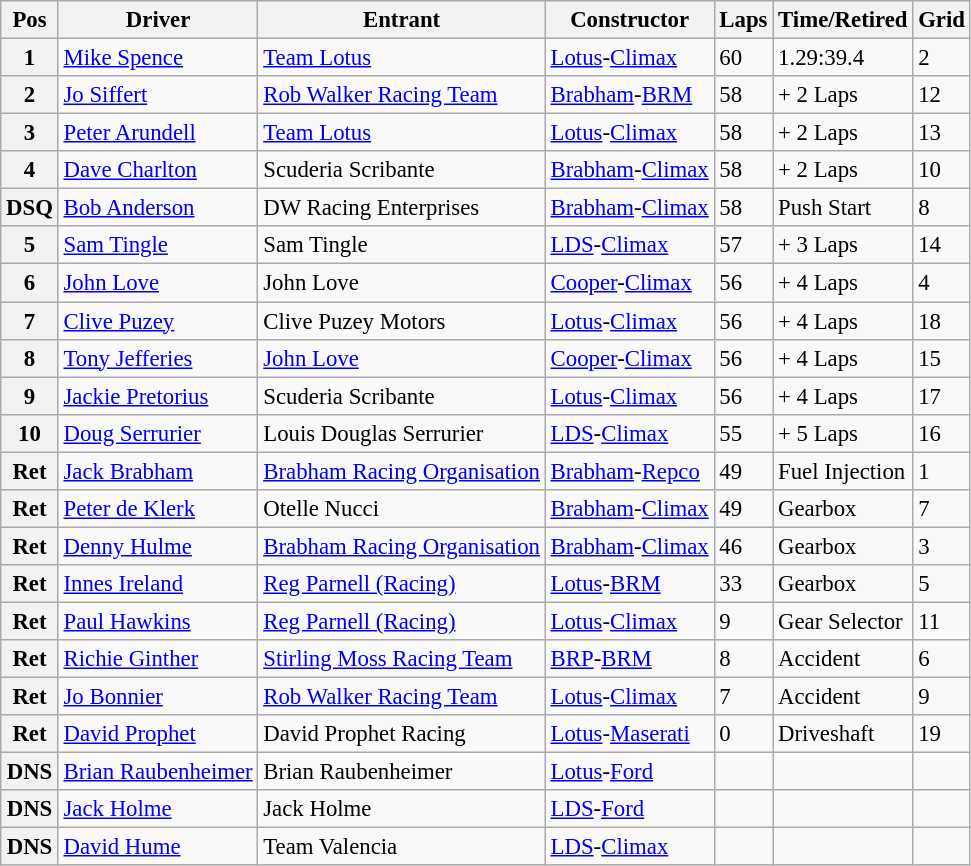<table class="wikitable" style="font-size: 95%;">
<tr>
<th>Pos</th>
<th>Driver</th>
<th>Entrant</th>
<th>Constructor</th>
<th>Laps</th>
<th>Time/Retired</th>
<th>Grid</th>
</tr>
<tr>
<th>1</th>
<td> <a href='#'>Mike Spence</a></td>
<td><a href='#'>Team Lotus</a></td>
<td><a href='#'>Lotus</a>-<a href='#'>Climax</a></td>
<td>60</td>
<td>1.29:39.4</td>
<td>2</td>
</tr>
<tr>
<th>2</th>
<td> <a href='#'>Jo Siffert</a></td>
<td><a href='#'>Rob Walker Racing Team</a></td>
<td><a href='#'>Brabham</a>-<a href='#'>BRM</a></td>
<td>58</td>
<td>+ 2 Laps</td>
<td>12</td>
</tr>
<tr>
<th>3</th>
<td> <a href='#'>Peter Arundell</a></td>
<td><a href='#'>Team Lotus</a></td>
<td><a href='#'>Lotus</a>-<a href='#'>Climax</a></td>
<td>58</td>
<td>+ 2 Laps</td>
<td>13</td>
</tr>
<tr>
<th>4</th>
<td> <a href='#'>Dave Charlton</a></td>
<td>Scuderia Scribante</td>
<td><a href='#'>Brabham</a>-<a href='#'>Climax</a></td>
<td>58</td>
<td>+ 2 Laps</td>
<td>10</td>
</tr>
<tr>
<th>DSQ</th>
<td> <a href='#'>Bob Anderson</a></td>
<td>DW Racing Enterprises</td>
<td><a href='#'>Brabham</a>-<a href='#'>Climax</a></td>
<td>58</td>
<td>Push Start</td>
<td>8</td>
</tr>
<tr>
<th>5</th>
<td> <a href='#'>Sam Tingle</a></td>
<td>Sam Tingle</td>
<td><a href='#'>LDS</a>-<a href='#'>Climax</a></td>
<td>57</td>
<td>+ 3 Laps</td>
<td>14</td>
</tr>
<tr>
<th>6</th>
<td> <a href='#'>John Love</a></td>
<td>John Love</td>
<td><a href='#'>Cooper</a>-<a href='#'>Climax</a></td>
<td>56</td>
<td>+ 4 Laps</td>
<td>4</td>
</tr>
<tr>
<th>7</th>
<td> <a href='#'>Clive Puzey</a></td>
<td>Clive Puzey Motors</td>
<td><a href='#'>Lotus</a>-<a href='#'>Climax</a></td>
<td>56</td>
<td>+ 4 Laps</td>
<td>18</td>
</tr>
<tr>
<th>8</th>
<td> <a href='#'>Tony Jefferies</a></td>
<td><a href='#'>John Love</a></td>
<td><a href='#'>Cooper</a>-<a href='#'>Climax</a></td>
<td>56</td>
<td>+ 4 Laps</td>
<td>15</td>
</tr>
<tr>
<th>9</th>
<td> <a href='#'>Jackie Pretorius</a></td>
<td>Scuderia Scribante</td>
<td><a href='#'>Lotus</a>-<a href='#'>Climax</a></td>
<td>56</td>
<td>+ 4 Laps</td>
<td>17</td>
</tr>
<tr>
<th>10</th>
<td> <a href='#'>Doug Serrurier</a></td>
<td>Louis Douglas Serrurier</td>
<td><a href='#'>LDS</a>-<a href='#'>Climax</a></td>
<td>55</td>
<td>+ 5 Laps</td>
<td>16</td>
</tr>
<tr>
<th>Ret</th>
<td> <a href='#'>Jack Brabham</a></td>
<td><a href='#'>Brabham Racing Organisation</a></td>
<td><a href='#'>Brabham</a>-<a href='#'>Repco</a></td>
<td>49</td>
<td>Fuel Injection</td>
<td>1</td>
</tr>
<tr>
<th>Ret</th>
<td> <a href='#'>Peter de Klerk</a></td>
<td>Otelle Nucci</td>
<td><a href='#'>Brabham</a>-<a href='#'>Climax</a></td>
<td>49</td>
<td>Gearbox</td>
<td>7</td>
</tr>
<tr>
<th>Ret</th>
<td> <a href='#'>Denny Hulme</a></td>
<td><a href='#'>Brabham Racing Organisation</a></td>
<td><a href='#'>Brabham</a>-<a href='#'>Climax</a></td>
<td>46</td>
<td>Gearbox</td>
<td>3</td>
</tr>
<tr>
<th>Ret</th>
<td> <a href='#'>Innes Ireland</a></td>
<td><a href='#'>Reg Parnell (Racing)</a></td>
<td><a href='#'>Lotus</a>-<a href='#'>BRM</a></td>
<td>33</td>
<td>Gearbox</td>
<td>5</td>
</tr>
<tr>
<th>Ret</th>
<td> <a href='#'>Paul Hawkins</a></td>
<td><a href='#'>Reg Parnell (Racing)</a></td>
<td><a href='#'>Lotus</a>-<a href='#'>Climax</a></td>
<td>9</td>
<td>Gear Selector</td>
<td>11</td>
</tr>
<tr>
<th>Ret</th>
<td> <a href='#'>Richie Ginther</a></td>
<td><a href='#'>Stirling Moss Racing Team</a></td>
<td><a href='#'>BRP</a>-<a href='#'>BRM</a></td>
<td>8</td>
<td>Accident</td>
<td>6</td>
</tr>
<tr>
<th>Ret</th>
<td> <a href='#'>Jo Bonnier</a></td>
<td><a href='#'>Rob Walker Racing Team</a></td>
<td><a href='#'>Lotus</a>-<a href='#'>Climax</a></td>
<td>7</td>
<td>Accident</td>
<td>9</td>
</tr>
<tr>
<th>Ret</th>
<td> <a href='#'>David Prophet</a></td>
<td>David Prophet Racing</td>
<td><a href='#'>Lotus</a>-<a href='#'>Maserati</a></td>
<td>0</td>
<td>Driveshaft</td>
<td>19</td>
</tr>
<tr>
<th>DNS</th>
<td> <a href='#'>Brian Raubenheimer</a></td>
<td>Brian Raubenheimer</td>
<td><a href='#'>Lotus</a>-<a href='#'>Ford</a></td>
<td></td>
<td></td>
<td></td>
</tr>
<tr>
<th>DNS</th>
<td> <a href='#'>Jack Holme</a></td>
<td>Jack Holme</td>
<td><a href='#'>LDS</a>-<a href='#'>Ford</a></td>
<td></td>
<td></td>
<td></td>
</tr>
<tr>
<th>DNS</th>
<td> <a href='#'>David Hume</a></td>
<td>Team Valencia</td>
<td><a href='#'>LDS</a>-<a href='#'>Climax</a></td>
<td></td>
<td></td>
<td></td>
</tr>
</table>
